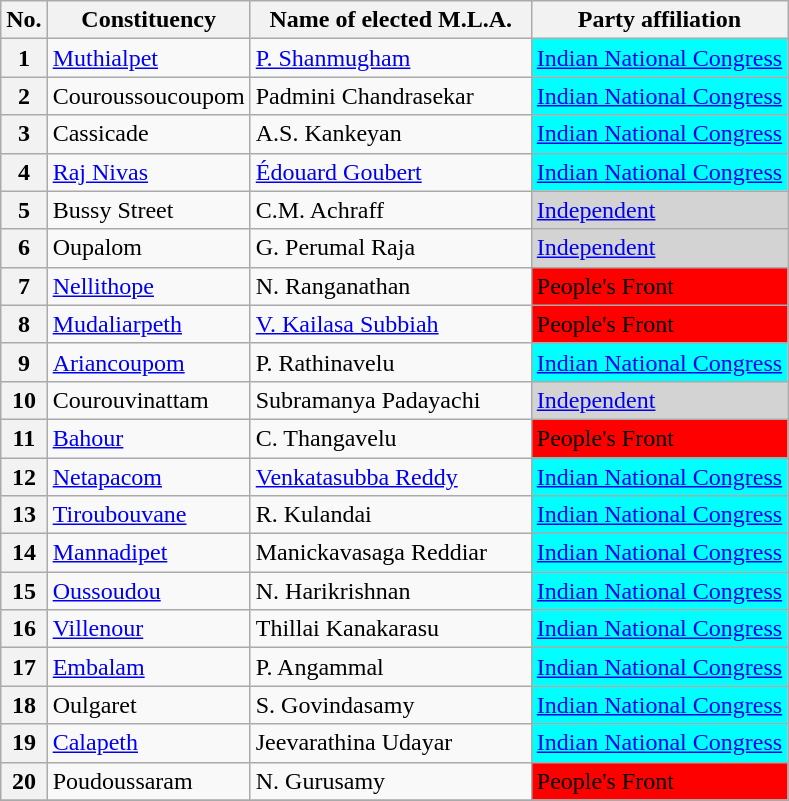<table class="sortable wikitable">
<tr>
<th>No.</th>
<th style="width:120px">Constituency</th>
<th style="width:180px">Name of elected M.L.A.</th>
<th>Party affiliation</th>
</tr>
<tr>
<th>1</th>
<td><a href='#'>Muthialpet</a></td>
<td><a href='#'>P. Shanmugham</a></td>
<td bgcolor=#00FFFF><a href='#'>Indian National Congress</a></td>
</tr>
<tr>
<th>2</th>
<td>Couroussoucoupom</td>
<td>Padmini Chandrasekar</td>
<td bgcolor=#00FFFF><a href='#'>Indian National Congress</a></td>
</tr>
<tr>
<th>3</th>
<td>Cassicade</td>
<td>A.S. Kankeyan</td>
<td bgcolor=#00FFFF><a href='#'>Indian National Congress</a></td>
</tr>
<tr>
<th>4</th>
<td><a href='#'>Raj Nivas</a></td>
<td><a href='#'>Édouard Goubert</a></td>
<td bgcolor=#00FFFF><a href='#'>Indian National Congress</a></td>
</tr>
<tr>
<th>5</th>
<td>Bussy Street</td>
<td>C.M. Achraff</td>
<td bgcolor=#D3D3D3><a href='#'>Independent</a></td>
</tr>
<tr>
<th>6</th>
<td>Oupalom</td>
<td>G. Perumal Raja</td>
<td bgcolor=#D3D3D3><a href='#'>Independent</a></td>
</tr>
<tr>
<th>7</th>
<td><a href='#'>Nellithope</a></td>
<td>N. Ranganathan</td>
<td bgcolor=#FF0000>People's Front</td>
</tr>
<tr>
<th>8</th>
<td><a href='#'>Mudaliarpeth</a></td>
<td><a href='#'>V. Kailasa Subbiah</a></td>
<td bgcolor=#FF0000>People's Front</td>
</tr>
<tr>
<th>9</th>
<td><a href='#'>Ariancoupom</a></td>
<td>P. Rathinavelu</td>
<td bgcolor=#00FFFF><a href='#'>Indian National Congress</a></td>
</tr>
<tr>
<th>10</th>
<td>Courouvinattam</td>
<td>Subramanya Padayachi</td>
<td bgcolor=#D3D3D3><a href='#'>Independent</a></td>
</tr>
<tr>
<th>11</th>
<td><a href='#'>Bahour</a></td>
<td>C. Thangavelu</td>
<td bgcolor=#FF0000>People's Front</td>
</tr>
<tr>
<th>12</th>
<td><a href='#'>Netapacom</a></td>
<td><a href='#'>Venkatasubba Reddy</a></td>
<td bgcolor=#00FFFF><a href='#'>Indian National Congress</a></td>
</tr>
<tr>
<th>13</th>
<td><a href='#'>Tiroubouvane</a></td>
<td>R. Kulandai</td>
<td bgcolor=#00FFFF><a href='#'>Indian National Congress</a></td>
</tr>
<tr>
<th>14</th>
<td><a href='#'>Mannadipet</a></td>
<td>Manickavasaga Reddiar</td>
<td bgcolor=#00FFFF><a href='#'>Indian National Congress</a></td>
</tr>
<tr>
<th>15</th>
<td><a href='#'>Oussoudou</a></td>
<td>N. Harikrishnan</td>
<td bgcolor=#00FFFF><a href='#'>Indian National Congress</a></td>
</tr>
<tr>
<th>16</th>
<td><a href='#'>Villenour</a></td>
<td>Thillai Kanakarasu</td>
<td bgcolor=#00FFFF><a href='#'>Indian National Congress</a></td>
</tr>
<tr>
<th>17</th>
<td><a href='#'>Embalam</a></td>
<td>P. Angammal</td>
<td bgcolor=#00FFFF><a href='#'>Indian National Congress</a></td>
</tr>
<tr>
<th>18</th>
<td>Oulgaret</td>
<td>S. Govindasamy</td>
<td bgcolor=#00FFFF><a href='#'>Indian National Congress</a></td>
</tr>
<tr>
<th>19</th>
<td><a href='#'>Calapeth</a></td>
<td>Jeevarathina Udayar</td>
<td bgcolor=#00FFFF><a href='#'>Indian National Congress</a></td>
</tr>
<tr>
<th>20</th>
<td>Poudoussaram</td>
<td>N. Gurusamy</td>
<td bgcolor=#FF0000>People's Front</td>
</tr>
<tr>
</tr>
</table>
